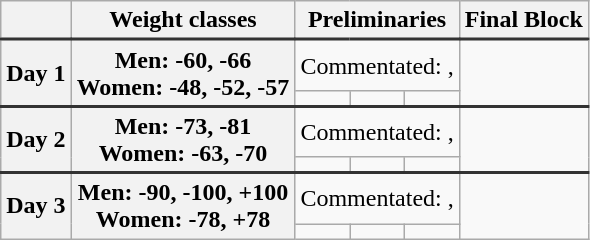<table class=wikitable style="text-align:center;">
<tr>
<th></th>
<th>Weight classes</th>
<th colspan=3>Preliminaries</th>
<th>Final Block</th>
</tr>
<tr style="border-top: 2px solid #333333;">
<th rowspan=2>Day 1</th>
<th rowspan=2>Men: -60, -66 <br> Women: -48, -52, -57</th>
<td colspan=3>Commentated: , </td>
<td rowspan=2></td>
</tr>
<tr>
<td></td>
<td></td>
<td></td>
</tr>
<tr style="border-top: 2px solid #333333;">
<th rowspan=2>Day 2</th>
<th rowspan=2>Men: -73, -81<br> Women: -63, -70</th>
<td colspan=3>Commentated: , </td>
<td rowspan=2></td>
</tr>
<tr>
<td></td>
<td></td>
<td></td>
</tr>
<tr style="border-top: 2px solid #333333;">
<th rowspan=2>Day 3</th>
<th rowspan=2>Men: -90, -100, +100 <br> Women: -78, +78</th>
<td colspan=3>Commentated: , </td>
<td rowspan=2></td>
</tr>
<tr>
<td></td>
<td></td>
<td></td>
</tr>
</table>
